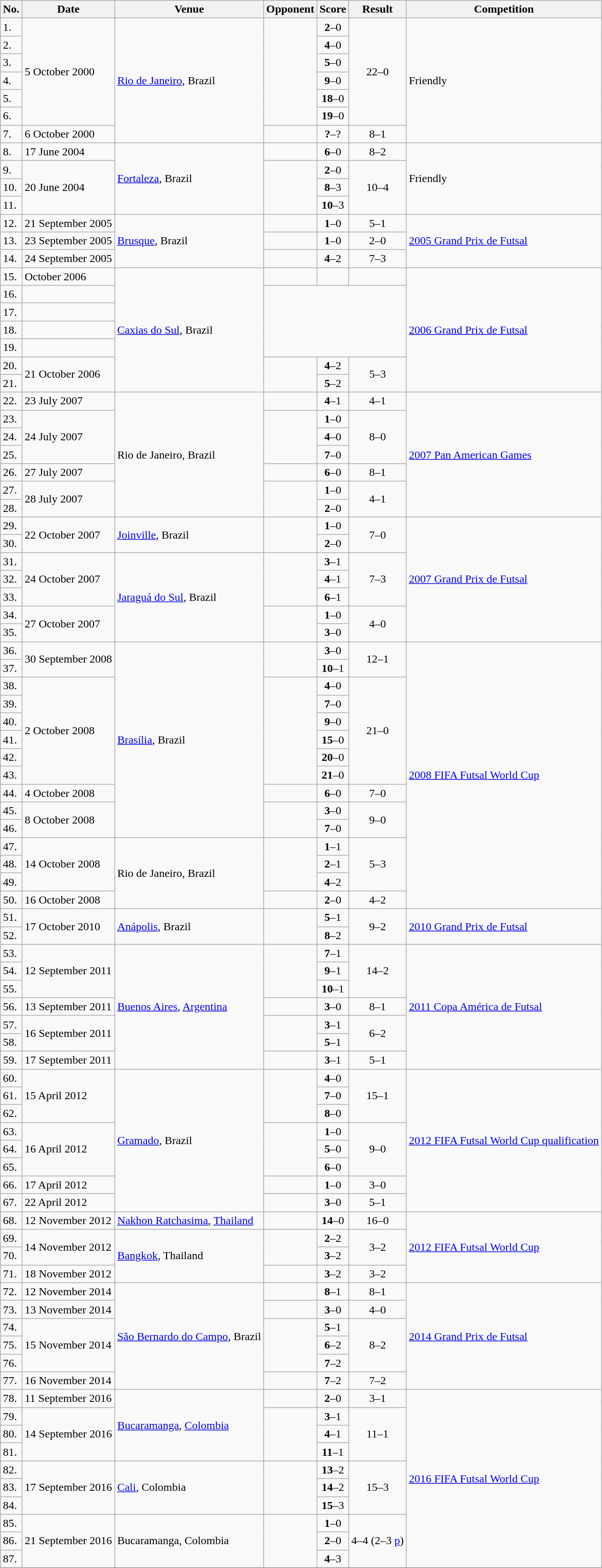<table class="wikitable">
<tr>
<th>No.</th>
<th>Date</th>
<th>Venue</th>
<th>Opponent</th>
<th>Score</th>
<th>Result</th>
<th>Competition</th>
</tr>
<tr>
<td>1.</td>
<td rowspan=6>5 October 2000</td>
<td rowspan=7><a href='#'>Rio de Janeiro</a>, Brazil</td>
<td rowspan=6></td>
<td align=center><strong>2</strong>–0</td>
<td rowspan=6 align=center>22–0</td>
<td rowspan=7>Friendly</td>
</tr>
<tr>
<td>2.</td>
<td align=center><strong>4</strong>–0</td>
</tr>
<tr>
<td>3.</td>
<td align=center><strong>5</strong>–0</td>
</tr>
<tr>
<td>4.</td>
<td align=center><strong>9</strong>–0</td>
</tr>
<tr>
<td>5.</td>
<td align=center><strong>18</strong>–0</td>
</tr>
<tr>
<td>6.</td>
<td align=center><strong>19</strong>–0</td>
</tr>
<tr>
<td>7.</td>
<td>6 October 2000</td>
<td></td>
<td align=center><strong>?</strong>–?</td>
<td align=center>8–1</td>
</tr>
<tr>
<td>8.</td>
<td>17 June 2004</td>
<td rowspan=4><a href='#'>Fortaleza</a>, Brazil</td>
<td></td>
<td align=center><strong>6</strong>–0</td>
<td align=center>8–2</td>
<td rowspan=4>Friendly</td>
</tr>
<tr>
<td>9.</td>
<td rowspan=3>20 June 2004</td>
<td rowspan=3></td>
<td align=center><strong>2</strong>–0</td>
<td rowspan=3 align=center>10–4</td>
</tr>
<tr>
<td>10.</td>
<td align=center><strong>8</strong>–3</td>
</tr>
<tr>
<td>11.</td>
<td align=center><strong>10</strong>–3</td>
</tr>
<tr>
<td>12.</td>
<td>21 September 2005</td>
<td rowspan=3><a href='#'>Brusque</a>, Brazil</td>
<td></td>
<td align=center><strong>1</strong>–0</td>
<td align=center>5–1</td>
<td rowspan=3><a href='#'>2005 Grand Prix de Futsal</a></td>
</tr>
<tr>
<td>13.</td>
<td>23 September 2005</td>
<td></td>
<td align=center><strong>1</strong>–0</td>
<td align=center>2–0</td>
</tr>
<tr>
<td>14.</td>
<td>24 September 2005</td>
<td></td>
<td align=center><strong>4</strong>–2</td>
<td align=center>7–3</td>
</tr>
<tr>
<td>15.</td>
<td>October 2006</td>
<td rowspan=7><a href='#'>Caxias do Sul</a>, Brazil</td>
<td></td>
<td align=center></td>
<td align=center></td>
<td rowspan=7><a href='#'>2006 Grand Prix de Futsal</a></td>
</tr>
<tr>
<td>16.</td>
<td></td>
</tr>
<tr>
<td>17.</td>
<td></td>
</tr>
<tr>
<td>18.</td>
<td></td>
</tr>
<tr>
<td>19.</td>
<td></td>
</tr>
<tr>
<td>20.</td>
<td rowspan=2>21 October 2006</td>
<td rowspan=2></td>
<td align=center><strong>4</strong>–2</td>
<td rowspan=2 align=center>5–3 </td>
</tr>
<tr>
<td>21.</td>
<td align=center><strong>5</strong>–2</td>
</tr>
<tr>
<td>22.</td>
<td>23 July 2007</td>
<td rowspan=7>Rio de Janeiro, Brazil</td>
<td></td>
<td align=center><strong>4</strong>–1</td>
<td align=center>4–1</td>
<td rowspan=7><a href='#'>2007 Pan American Games</a></td>
</tr>
<tr>
<td>23.</td>
<td rowspan=3>24 July 2007</td>
<td rowspan=3></td>
<td align=center><strong>1</strong>–0</td>
<td rowspan=3 align=center>8–0</td>
</tr>
<tr>
<td>24.</td>
<td align=center><strong>4</strong>–0</td>
</tr>
<tr>
<td>25.</td>
<td align=center><strong>7</strong>–0</td>
</tr>
<tr>
<td>26.</td>
<td>27 July 2007</td>
<td></td>
<td align=center><strong>6</strong>–0</td>
<td align=center>8–1</td>
</tr>
<tr>
<td>27.</td>
<td rowspan=2>28 July 2007</td>
<td rowspan=2></td>
<td align=center><strong>1</strong>–0</td>
<td rowspan=2 align=center>4–1</td>
</tr>
<tr>
<td>28.</td>
<td align=center><strong>2</strong>–0</td>
</tr>
<tr>
<td>29.</td>
<td rowspan=2>22 October 2007</td>
<td rowspan=2><a href='#'>Joinville</a>, Brazil</td>
<td rowspan=2></td>
<td align=center><strong>1</strong>–0</td>
<td rowspan=2 align=center>7–0</td>
<td rowspan=7><a href='#'>2007 Grand Prix de Futsal</a></td>
</tr>
<tr>
<td>30.</td>
<td align=center><strong>2</strong>–0</td>
</tr>
<tr>
<td>31.</td>
<td rowspan=3>24 October 2007</td>
<td rowspan=5><a href='#'>Jaraguá do Sul</a>, Brazil</td>
<td rowspan=3></td>
<td align=center><strong>3</strong>–1</td>
<td rowspan=3 align=center>7–3</td>
</tr>
<tr>
<td>32.</td>
<td align=center><strong>4</strong>–1</td>
</tr>
<tr>
<td>33.</td>
<td align=center><strong>6</strong>–1</td>
</tr>
<tr>
<td>34.</td>
<td rowspan=2>27 October 2007</td>
<td rowspan=2></td>
<td align=center><strong>1</strong>–0</td>
<td rowspan=2 align=center>4–0</td>
</tr>
<tr>
<td>35.</td>
<td align=center><strong>3</strong>–0</td>
</tr>
<tr>
<td>36.</td>
<td rowspan=2>30 September 2008</td>
<td rowspan=11><a href='#'>Brasília</a>, Brazil</td>
<td rowspan=2></td>
<td align=center><strong>3</strong>–0</td>
<td rowspan=2 align=center>12–1</td>
<td rowspan=15><a href='#'>2008 FIFA Futsal World Cup</a></td>
</tr>
<tr>
<td>37.</td>
<td align=center><strong>10</strong>–1</td>
</tr>
<tr>
<td>38.</td>
<td rowspan=6>2 October 2008</td>
<td rowspan=6></td>
<td align=center><strong>4</strong>–0</td>
<td rowspan=6 align=center>21–0</td>
</tr>
<tr>
<td>39.</td>
<td align=center><strong>7</strong>–0</td>
</tr>
<tr>
<td>40.</td>
<td align=center><strong>9</strong>–0</td>
</tr>
<tr>
<td>41.</td>
<td align=center><strong>15</strong>–0</td>
</tr>
<tr>
<td>42.</td>
<td align=center><strong>20</strong>–0</td>
</tr>
<tr>
<td>43.</td>
<td align=center><strong>21</strong>–0</td>
</tr>
<tr>
<td>44.</td>
<td>4 October 2008</td>
<td></td>
<td align=center><strong>6</strong>–0</td>
<td align=center>7–0</td>
</tr>
<tr>
<td>45.</td>
<td rowspan=2>8 October 2008</td>
<td rowspan=2></td>
<td align=center><strong>3</strong>–0</td>
<td rowspan=2 align=center>9–0</td>
</tr>
<tr>
<td>46.</td>
<td align=center><strong>7</strong>–0</td>
</tr>
<tr>
<td>47.</td>
<td rowspan=3>14 October 2008</td>
<td rowspan=4>Rio de Janeiro, Brazil</td>
<td rowspan=3></td>
<td align=center><strong>1</strong>–1</td>
<td rowspan=3 align=center>5–3</td>
</tr>
<tr>
<td>48.</td>
<td align=center><strong>2</strong>–1</td>
</tr>
<tr>
<td>49.</td>
<td align=center><strong>4</strong>–2</td>
</tr>
<tr>
<td>50.</td>
<td>16 October 2008</td>
<td></td>
<td align=center><strong>2</strong>–0</td>
<td align=center>4–2</td>
</tr>
<tr>
<td>51.</td>
<td rowspan=2>17 October 2010</td>
<td rowspan=2><a href='#'>Anápolis</a>, Brazil</td>
<td rowspan=2></td>
<td align=center><strong>5</strong>–1</td>
<td rowspan=2 align=center>9–2</td>
<td rowspan=2><a href='#'>2010 Grand Prix de Futsal</a></td>
</tr>
<tr>
<td>52.</td>
<td align=center><strong>8</strong>–2</td>
</tr>
<tr>
<td>53.</td>
<td rowspan=3>12 September 2011</td>
<td rowspan=7><a href='#'>Buenos Aires</a>, <a href='#'>Argentina</a></td>
<td rowspan=3></td>
<td align=center><strong>7</strong>–1</td>
<td rowspan=3 align=center>14–2</td>
<td rowspan=7><a href='#'>2011 Copa América de Futsal</a></td>
</tr>
<tr>
<td>54.</td>
<td align=center><strong>9</strong>–1</td>
</tr>
<tr>
<td>55.</td>
<td align=center><strong>10</strong>–1</td>
</tr>
<tr>
<td>56.</td>
<td>13 September 2011</td>
<td></td>
<td align=center><strong>3</strong>–0</td>
<td align=center>8–1</td>
</tr>
<tr>
<td>57.</td>
<td rowspan=2>16 September 2011</td>
<td rowspan=2></td>
<td align=center><strong>3</strong>–1</td>
<td rowspan=2 align=center>6–2</td>
</tr>
<tr>
<td>58.</td>
<td align=center><strong>5</strong>–1</td>
</tr>
<tr>
<td>59.</td>
<td>17 September 2011</td>
<td></td>
<td align=center><strong>3</strong>–1</td>
<td align=center>5–1</td>
</tr>
<tr>
<td>60.</td>
<td rowspan=3>15 April 2012</td>
<td rowspan=8><a href='#'>Gramado</a>, Brazil</td>
<td rowspan=3></td>
<td align=center><strong>4</strong>–0</td>
<td rowspan=3 align=center>15–1</td>
<td rowspan=8><a href='#'>2012 FIFA Futsal World Cup qualification</a></td>
</tr>
<tr>
<td>61.</td>
<td align=center><strong>7</strong>–0</td>
</tr>
<tr>
<td>62.</td>
<td align=center><strong>8</strong>–0</td>
</tr>
<tr>
<td>63.</td>
<td rowspan=3>16 April 2012</td>
<td rowspan=3></td>
<td align=center><strong>1</strong>–0</td>
<td rowspan=3 align=center>9–0</td>
</tr>
<tr>
<td>64.</td>
<td align=center><strong>5</strong>–0</td>
</tr>
<tr>
<td>65.</td>
<td align=center><strong>6</strong>–0</td>
</tr>
<tr>
<td>66.</td>
<td>17 April 2012</td>
<td></td>
<td align=center><strong>1</strong>–0</td>
<td align=center>3–0</td>
</tr>
<tr>
<td>67.</td>
<td>22 April 2012</td>
<td></td>
<td align=center><strong>3</strong>–0</td>
<td align=center>5–1</td>
</tr>
<tr>
<td>68.</td>
<td>12 November 2012</td>
<td><a href='#'>Nakhon Ratchasima</a>, <a href='#'>Thailand</a></td>
<td></td>
<td align=center><strong>14</strong>–0</td>
<td align=center>16–0</td>
<td rowspan=4><a href='#'>2012 FIFA Futsal World Cup</a></td>
</tr>
<tr>
<td>69.</td>
<td rowspan=2>14 November 2012</td>
<td rowspan=3><a href='#'>Bangkok</a>, Thailand</td>
<td rowspan=2></td>
<td align=center><strong>2</strong>–2</td>
<td rowspan=2 align=center>3–2 </td>
</tr>
<tr>
<td>70.</td>
<td align=center><strong>3</strong>–2</td>
</tr>
<tr>
<td>71.</td>
<td>18 November 2012</td>
<td></td>
<td align=center><strong>3</strong>–2</td>
<td align=center>3–2 </td>
</tr>
<tr>
<td>72.</td>
<td>12 November 2014</td>
<td rowspan=6><a href='#'>São Bernardo do Campo</a>, Brazil</td>
<td></td>
<td align=center><strong>8</strong>–1</td>
<td align=center>8–1</td>
<td rowspan=6><a href='#'>2014 Grand Prix de Futsal</a></td>
</tr>
<tr>
<td>73.</td>
<td>13 November 2014</td>
<td></td>
<td align=center><strong>3</strong>–0</td>
<td align=center>4–0</td>
</tr>
<tr>
<td>74.</td>
<td rowspan=3>15 November 2014</td>
<td rowspan=3></td>
<td align=center><strong>5</strong>–1</td>
<td rowspan=3 align=center>8–2</td>
</tr>
<tr>
<td>75.</td>
<td align=center><strong>6</strong>–2</td>
</tr>
<tr>
<td>76.</td>
<td align=center><strong>7</strong>–2</td>
</tr>
<tr>
<td>77.</td>
<td>16 November 2014</td>
<td></td>
<td align=center><strong>7</strong>–2</td>
<td align=center>7–2</td>
</tr>
<tr>
<td>78.</td>
<td>11 September 2016</td>
<td rowspan=4><a href='#'>Bucaramanga</a>, <a href='#'>Colombia</a></td>
<td></td>
<td align=center><strong>2</strong>–0</td>
<td align=center>3–1</td>
<td rowspan=10><a href='#'>2016 FIFA Futsal World Cup</a></td>
</tr>
<tr>
<td>79.</td>
<td rowspan=3>14 September 2016</td>
<td rowspan=3></td>
<td align=center><strong>3</strong>–1</td>
<td rowspan=3 align=center>11–1</td>
</tr>
<tr>
<td>80.</td>
<td align=center><strong>4</strong>–1</td>
</tr>
<tr>
<td>81.</td>
<td align=center><strong>11</strong>–1</td>
</tr>
<tr>
<td>82.</td>
<td rowspan=3>17 September 2016</td>
<td rowspan=3><a href='#'>Cali</a>, Colombia</td>
<td rowspan=3></td>
<td align=center><strong>13</strong>–2</td>
<td rowspan=3 align=center>15–3</td>
</tr>
<tr>
<td>83.</td>
<td align=center><strong>14</strong>–2</td>
</tr>
<tr>
<td>84.</td>
<td align=center><strong>15</strong>–3</td>
</tr>
<tr>
<td>85.</td>
<td rowspan=3>21 September 2016</td>
<td rowspan=3>Bucaramanga, Colombia</td>
<td rowspan=3></td>
<td align=center><strong>1</strong>–0</td>
<td rowspan=3 align=center>4–4  (2–3 <a href='#'>p</a>)</td>
</tr>
<tr>
<td>86.</td>
<td align=center><strong>2</strong>–0</td>
</tr>
<tr>
<td>87.</td>
<td align=center><strong>4</strong>–3</td>
</tr>
<tr>
</tr>
</table>
